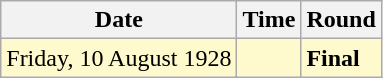<table class="wikitable">
<tr>
<th>Date</th>
<th>Time</th>
<th>Round</th>
</tr>
<tr style=background:lemonchiffon>
<td>Friday, 10 August 1928</td>
<td></td>
<td><strong>Final</strong></td>
</tr>
</table>
